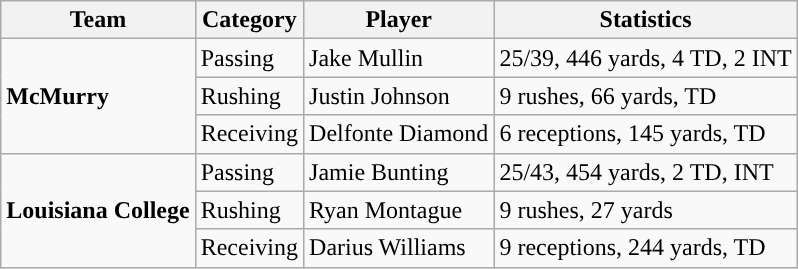<table class="wikitable" style="float: left;">
<tr>
<th>Team</th>
<th>Category</th>
<th>Player</th>
<th>Statistics</th>
</tr>
<tr>
<td rowspan=3><strong>McMurry</strong></td>
<td>Passing</td>
<td>Jake Mullin</td>
<td>25/39, 446 yards, 4 TD, 2 INT</td>
</tr>
<tr>
<td>Rushing</td>
<td>Justin Johnson</td>
<td>9 rushes, 66 yards, TD</td>
</tr>
<tr>
<td>Receiving</td>
<td>Delfonte Diamond</td>
<td>6 receptions, 145 yards, TD</td>
</tr>
<tr>
<td rowspan=3><strong>Louisiana College</strong></td>
<td>Passing</td>
<td>Jamie Bunting</td>
<td>25/43, 454 yards, 2 TD, INT</td>
</tr>
<tr>
<td>Rushing</td>
<td>Ryan Montague</td>
<td>9 rushes, 27 yards</td>
</tr>
<tr>
<td>Receiving</td>
<td>Darius Williams</td>
<td>9 receptions, 244 yards, TD</td>
</tr>
</table>
